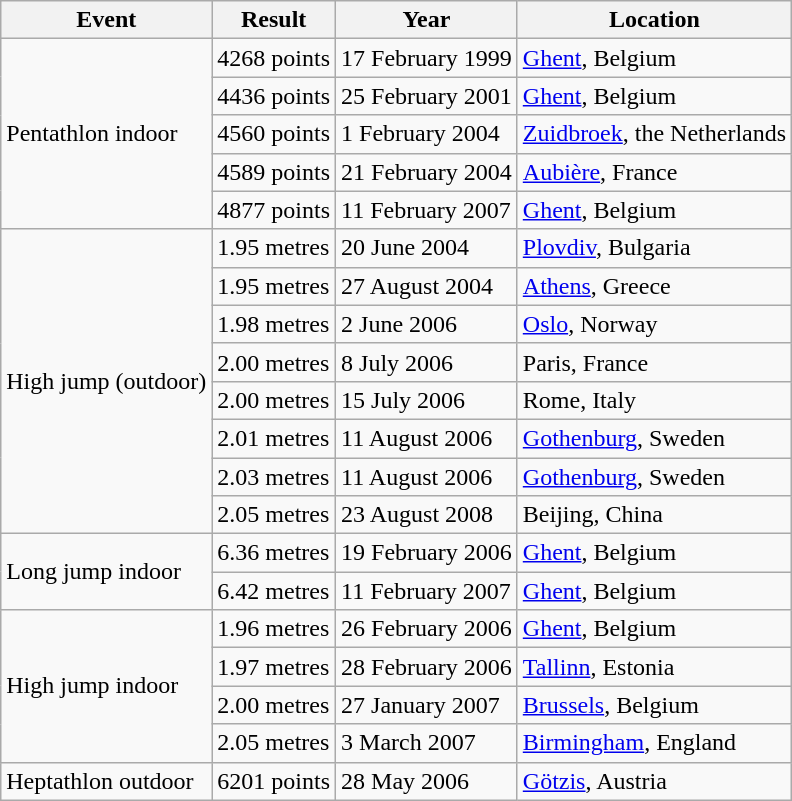<table class="wikitable">
<tr>
<th>Event</th>
<th>Result</th>
<th>Year</th>
<th>Location</th>
</tr>
<tr>
<td rowspan=5>Pentathlon indoor</td>
<td>4268 points</td>
<td>17 February 1999</td>
<td><a href='#'>Ghent</a>, Belgium</td>
</tr>
<tr>
<td>4436 points</td>
<td>25 February 2001</td>
<td><a href='#'>Ghent</a>, Belgium</td>
</tr>
<tr>
<td>4560 points</td>
<td>1 February 2004</td>
<td><a href='#'>Zuidbroek</a>, the Netherlands</td>
</tr>
<tr>
<td>4589 points</td>
<td>21 February 2004</td>
<td><a href='#'>Aubière</a>, France</td>
</tr>
<tr>
<td>4877 points</td>
<td>11 February 2007</td>
<td><a href='#'>Ghent</a>, Belgium</td>
</tr>
<tr>
<td rowspan=8>High jump (outdoor)</td>
<td>1.95 metres</td>
<td>20 June 2004</td>
<td><a href='#'>Plovdiv</a>, Bulgaria</td>
</tr>
<tr>
<td>1.95 metres</td>
<td>27 August 2004</td>
<td><a href='#'>Athens</a>, Greece</td>
</tr>
<tr>
<td>1.98 metres</td>
<td>2 June 2006</td>
<td><a href='#'>Oslo</a>, Norway</td>
</tr>
<tr>
<td>2.00 metres</td>
<td>8 July 2006</td>
<td>Paris, France</td>
</tr>
<tr>
<td>2.00 metres</td>
<td>15 July 2006</td>
<td>Rome, Italy</td>
</tr>
<tr>
<td>2.01 metres</td>
<td>11 August 2006</td>
<td><a href='#'>Gothenburg</a>, Sweden</td>
</tr>
<tr>
<td>2.03 metres</td>
<td>11 August 2006</td>
<td><a href='#'>Gothenburg</a>, Sweden</td>
</tr>
<tr>
<td>2.05 metres</td>
<td>23 August 2008</td>
<td>Beijing, China</td>
</tr>
<tr>
<td rowspan=2>Long jump indoor</td>
<td>6.36 metres</td>
<td>19 February 2006</td>
<td><a href='#'>Ghent</a>, Belgium</td>
</tr>
<tr>
<td>6.42 metres</td>
<td>11 February 2007</td>
<td><a href='#'>Ghent</a>, Belgium</td>
</tr>
<tr>
<td rowspan=4>High jump indoor</td>
<td>1.96 metres</td>
<td>26 February 2006</td>
<td><a href='#'>Ghent</a>, Belgium</td>
</tr>
<tr>
<td>1.97 metres</td>
<td>28 February 2006</td>
<td><a href='#'>Tallinn</a>, Estonia</td>
</tr>
<tr>
<td>2.00 metres</td>
<td>27 January 2007</td>
<td><a href='#'>Brussels</a>, Belgium</td>
</tr>
<tr>
<td>2.05 metres</td>
<td>3 March 2007</td>
<td><a href='#'>Birmingham</a>, England</td>
</tr>
<tr>
<td>Heptathlon outdoor</td>
<td>6201 points</td>
<td>28 May 2006</td>
<td><a href='#'>Götzis</a>, Austria</td>
</tr>
</table>
